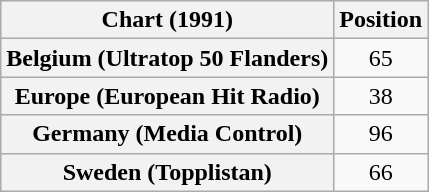<table class="wikitable sortable plainrowheaders" style="text-align:center">
<tr>
<th scope="col">Chart (1991)</th>
<th scope="col">Position</th>
</tr>
<tr>
<th scope="row">Belgium (Ultratop 50 Flanders)</th>
<td>65</td>
</tr>
<tr>
<th scope="row">Europe (European Hit Radio)</th>
<td>38</td>
</tr>
<tr>
<th scope="row">Germany (Media Control)</th>
<td>96</td>
</tr>
<tr>
<th scope="row">Sweden (Topplistan)</th>
<td>66</td>
</tr>
</table>
